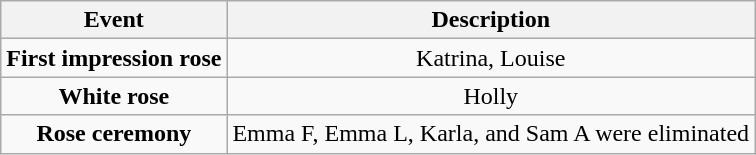<table class="wikitable sortable" style="text-align:center;">
<tr>
<th>Event</th>
<th>Description</th>
</tr>
<tr>
<td><strong>First impression rose</strong></td>
<td>Katrina, Louise</td>
</tr>
<tr>
<td><strong>White rose</strong></td>
<td>Holly</td>
</tr>
<tr>
<td><strong>Rose ceremony</strong></td>
<td>Emma F, Emma L, Karla, and Sam A were eliminated</td>
</tr>
</table>
